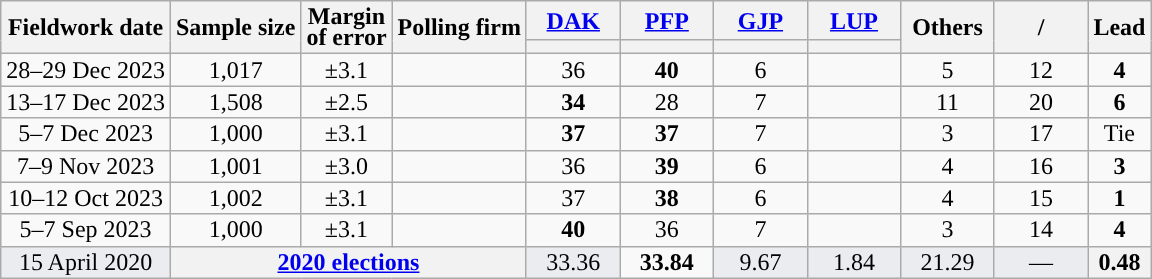<table class="wikitable mw-datatable sortable mw-collapsible" style="text-align:center; line-height:14px">
<tr>
<th class="unsortable" rowspan="2">Fieldwork date</th>
<th class="unsortable" rowspan="2">Sample size</th>
<th class="unsortable" rowspan="2">Margin<br>of error</th>
<th class="unsortable" rowspan="2">Polling firm</th>
<th class="unsortable" style="width:55px"><a href='#'>DAK</a></th>
<th class="unsortable" style="width:55px"><a href='#'>PFP</a></th>
<th class="unsortable" style="width:55px"><a href='#'>GJP</a></th>
<th class="unsortable" style="width:55px"><a href='#'>LUP</a></th>
<th rowspan="2" class="unsortable" style="width:55px">Others</th>
<th rowspan="2" class="unsortable" style="width:55px">/<br></th>
<th rowspan="2" class="unsortable">Lead</th>
</tr>
<tr>
<th style="background:"></th>
<th style="background:"></th>
<th style="background:"></th>
<th style="background:"></th>
</tr>
<tr>
<td data-sort-value="2023-12-29">28–29 Dec 2023</td>
<td>1,017</td>
<td>±3.1</td>
<td></td>
<td>36</td>
<td><strong>40</strong></td>
<td>6</td>
<td></td>
<td>5</td>
<td>12</td>
<td style="background:"><strong>4</strong></td>
</tr>
<tr>
<td data-sort-value="2023-12-17">13–17 Dec 2023</td>
<td>1,508</td>
<td>±2.5</td>
<td></td>
<td><strong>34</strong></td>
<td>28</td>
<td>7</td>
<td></td>
<td>11</td>
<td>20</td>
<td style="background:"><strong>6</strong></td>
</tr>
<tr>
<td data-sort-value="2023-12-07">5–7 Dec 2023</td>
<td>1,000</td>
<td>±3.1</td>
<td></td>
<td><strong>37</strong></td>
<td><strong>37</strong></td>
<td>7</td>
<td></td>
<td>3</td>
<td>17</td>
<td>Tie</td>
</tr>
<tr>
<td data-sort-value="2023-11-09">7–9 Nov 2023</td>
<td>1,001</td>
<td>±3.0</td>
<td></td>
<td>36</td>
<td><strong>39</strong></td>
<td>6</td>
<td></td>
<td>4</td>
<td>16</td>
<td style="background:"><strong>3</strong></td>
</tr>
<tr>
<td data-sort-value="2023-10-12">10–12 Oct 2023</td>
<td>1,002</td>
<td>±3.1</td>
<td></td>
<td>37</td>
<td><strong>38</strong></td>
<td>6</td>
<td></td>
<td>4</td>
<td>15</td>
<td style="background:"><strong>1</strong></td>
</tr>
<tr>
<td data-sort-value="2023-09-07">5–7 Sep 2023</td>
<td>1,000</td>
<td>±3.1</td>
<td></td>
<td><strong>40</strong></td>
<td>36</td>
<td>7</td>
<td></td>
<td>3</td>
<td>14</td>
<td style="background:"><strong>4</strong></td>
</tr>
<tr>
<td style="background:#EAECF0" data-sort-value="2020-04-15">15 April 2020</td>
<th colspan=3><a href='#'>2020 elections</a></th>
<td style="background:#EAECF0">33.36</td>
<td><strong>33.84</strong></td>
<td style="background:#EAECF0">9.67</td>
<td style="background:#EAECF0">1.84</td>
<td style="background:#EAECF0">21.29</td>
<td style="background:#EAECF0">—</td>
<th style="background:">0.48</th>
</tr>
</table>
